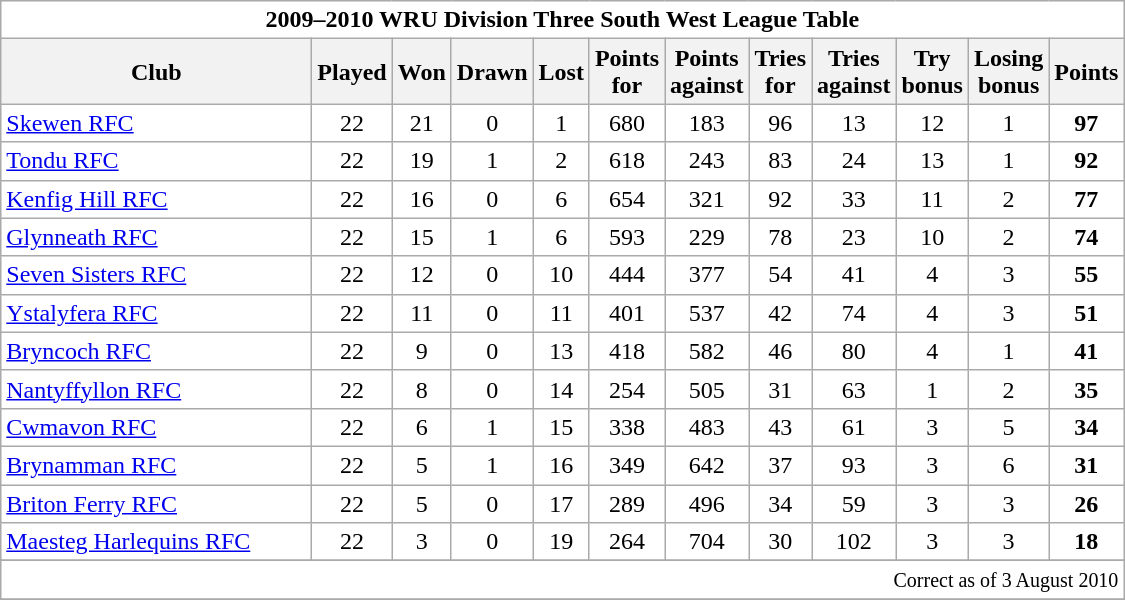<table class="wikitable" style="float:left; margin-right:15px; text-align: center;">
<tr>
<td colspan="12" bgcolor="#FFFFFF" cellpadding="0" cellspacing="0"><strong>2009–2010 WRU Division Three South West League Table</strong></td>
</tr>
<tr>
<th bgcolor="#efefef" width="200">Club</th>
<th bgcolor="#efefef" width="20">Played</th>
<th bgcolor="#efefef" width="20">Won</th>
<th bgcolor="#efefef" width="20">Drawn</th>
<th bgcolor="#efefef" width="20">Lost</th>
<th bgcolor="#efefef" width="20">Points for</th>
<th bgcolor="#efefef" width="20">Points against</th>
<th bgcolor="#efefef" width="20">Tries for</th>
<th bgcolor="#efefef" width="20">Tries against</th>
<th bgcolor="#efefef" width="20">Try bonus</th>
<th bgcolor="#efefef" width="20">Losing bonus</th>
<th bgcolor="#efefef" width="20">Points</th>
</tr>
<tr bgcolor=#ffffff align=center>
<td align=left><a href='#'>Skewen RFC</a></td>
<td>22</td>
<td>21</td>
<td>0</td>
<td>1</td>
<td>680</td>
<td>183</td>
<td>96</td>
<td>13</td>
<td>12</td>
<td>1</td>
<td><strong>97</strong></td>
</tr>
<tr bgcolor=#ffffff align=center>
<td align=left><a href='#'>Tondu RFC</a></td>
<td>22</td>
<td>19</td>
<td>1</td>
<td>2</td>
<td>618</td>
<td>243</td>
<td>83</td>
<td>24</td>
<td>13</td>
<td>1</td>
<td><strong>92</strong></td>
</tr>
<tr bgcolor=#ffffff align=center>
<td align=left><a href='#'>Kenfig Hill RFC</a></td>
<td>22</td>
<td>16</td>
<td>0</td>
<td>6</td>
<td>654</td>
<td>321</td>
<td>92</td>
<td>33</td>
<td>11</td>
<td>2</td>
<td><strong>77</strong></td>
</tr>
<tr bgcolor=#ffffff align=center>
<td align=left><a href='#'>Glynneath RFC</a></td>
<td>22</td>
<td>15</td>
<td>1</td>
<td>6</td>
<td>593</td>
<td>229</td>
<td>78</td>
<td>23</td>
<td>10</td>
<td>2</td>
<td><strong>74</strong></td>
</tr>
<tr bgcolor=#ffffff align=center>
<td align=left><a href='#'>Seven Sisters RFC</a></td>
<td>22</td>
<td>12</td>
<td>0</td>
<td>10</td>
<td>444</td>
<td>377</td>
<td>54</td>
<td>41</td>
<td>4</td>
<td>3</td>
<td><strong>55</strong></td>
</tr>
<tr bgcolor=#ffffff align=center>
<td align=left><a href='#'>Ystalyfera RFC</a></td>
<td>22</td>
<td>11</td>
<td>0</td>
<td>11</td>
<td>401</td>
<td>537</td>
<td>42</td>
<td>74</td>
<td>4</td>
<td>3</td>
<td><strong>51</strong></td>
</tr>
<tr bgcolor=#ffffff align=center>
<td align=left><a href='#'>Bryncoch RFC</a></td>
<td>22</td>
<td>9</td>
<td>0</td>
<td>13</td>
<td>418</td>
<td>582</td>
<td>46</td>
<td>80</td>
<td>4</td>
<td>1</td>
<td><strong>41</strong></td>
</tr>
<tr bgcolor=#ffffff align=center>
<td align=left><a href='#'>Nantyffyllon RFC</a></td>
<td>22</td>
<td>8</td>
<td>0</td>
<td>14</td>
<td>254</td>
<td>505</td>
<td>31</td>
<td>63</td>
<td>1</td>
<td>2</td>
<td><strong>35</strong></td>
</tr>
<tr bgcolor=#ffffff align=center>
<td align=left><a href='#'>Cwmavon RFC</a></td>
<td>22</td>
<td>6</td>
<td>1</td>
<td>15</td>
<td>338</td>
<td>483</td>
<td>43</td>
<td>61</td>
<td>3</td>
<td>5</td>
<td><strong>34</strong></td>
</tr>
<tr bgcolor=#ffffff align=center>
<td align=left><a href='#'>Brynamman RFC</a></td>
<td>22</td>
<td>5</td>
<td>1</td>
<td>16</td>
<td>349</td>
<td>642</td>
<td>37</td>
<td>93</td>
<td>3</td>
<td>6</td>
<td><strong>31</strong></td>
</tr>
<tr bgcolor=#ffffff align=center>
<td align=left><a href='#'>Briton Ferry RFC</a></td>
<td>22</td>
<td>5</td>
<td>0</td>
<td>17</td>
<td>289</td>
<td>496</td>
<td>34</td>
<td>59</td>
<td>3</td>
<td>3</td>
<td><strong>26</strong></td>
</tr>
<tr bgcolor=#ffffff align=center>
<td align=left><a href='#'>Maesteg Harlequins RFC</a></td>
<td>22</td>
<td>3</td>
<td>0</td>
<td>19</td>
<td>264</td>
<td>704</td>
<td>30</td>
<td>102</td>
<td>3</td>
<td>3</td>
<td><strong>18</strong></td>
</tr>
<tr bgcolor=#ffffff align=center>
</tr>
<tr>
<td colspan="12" align="right" bgcolor="#FFFFFF" cellpadding="0" cellspacing="0"><small>Correct as of 3 August 2010</small></td>
</tr>
<tr>
</tr>
</table>
